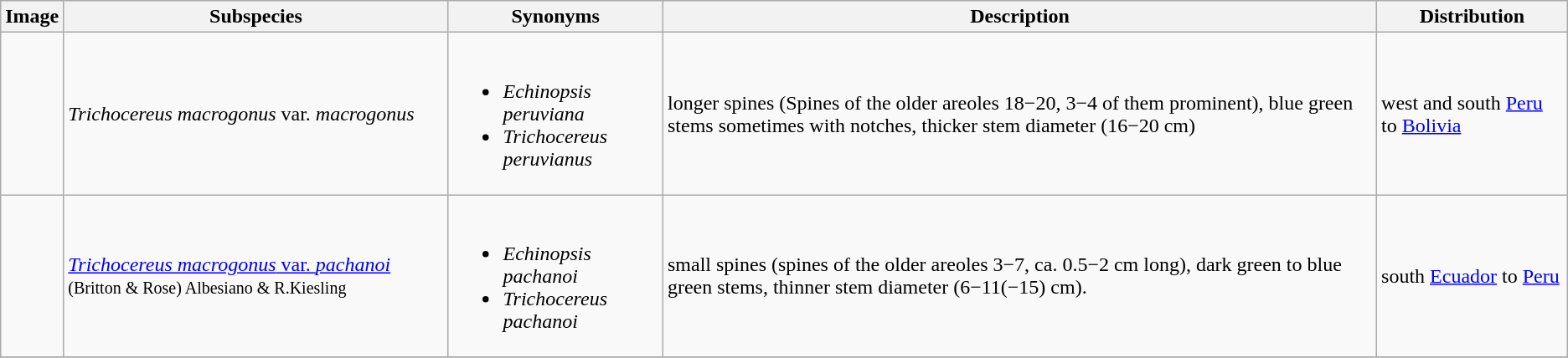<table class="wikitable ">
<tr>
<th>Image</th>
<th>Subspecies</th>
<th>Synonyms</th>
<th>Description</th>
<th>Distribution</th>
</tr>
<tr>
<td></td>
<td><em>Trichocereus macrogonus</em> var. <em>macrogonus</em></td>
<td><br><ul><li><em>Echinopsis peruviana</em></li><li><em>Trichocereus peruvianus</em></li></ul></td>
<td>longer spines (Spines of the older areoles 18−20, 3−4 of them prominent), blue green stems sometimes with notches, thicker stem diameter (16−20 cm)</td>
<td>west and south <a href='#'>Peru</a> to <a href='#'>Bolivia</a></td>
</tr>
<tr>
<td></td>
<td><a href='#'><em>Trichocereus macrogonus</em> var. <em>pachanoi</em></a> <small>(Britton & Rose) Albesiano & R.Kiesling</small></td>
<td><br><ul><li><em>Echinopsis pachanoi</em></li><li><em>Trichocereus pachanoi</em></li></ul></td>
<td>small spines (spines of the older areoles 3−7, ca. 0.5−2 cm long), dark green to blue green stems, thinner stem diameter (6−11(−15) cm).</td>
<td>south <a href='#'>Ecuador</a> to <a href='#'>Peru</a></td>
</tr>
<tr>
</tr>
</table>
